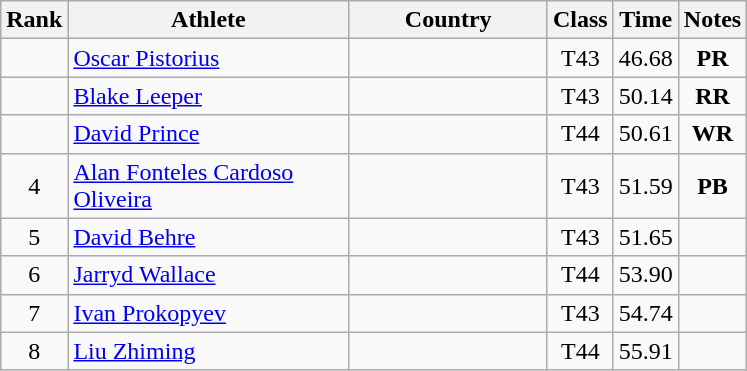<table class="wikitable sortable" style="text-align:center">
<tr>
<th>Rank</th>
<th style="width:180px">Athlete</th>
<th style="width:125px">Country</th>
<th>Class</th>
<th>Time</th>
<th>Notes</th>
</tr>
<tr>
<td></td>
<td style="text-align:left;"><a href='#'>Oscar Pistorius</a></td>
<td style="text-align:left;"></td>
<td>T43</td>
<td>46.68</td>
<td><strong>PR</strong></td>
</tr>
<tr>
<td></td>
<td style="text-align:left;"><a href='#'>Blake Leeper</a></td>
<td style="text-align:left;"></td>
<td>T43</td>
<td>50.14</td>
<td><strong>RR</strong></td>
</tr>
<tr>
<td></td>
<td style="text-align:left;"><a href='#'>David Prince</a></td>
<td style="text-align:left;"></td>
<td>T44</td>
<td>50.61</td>
<td><strong>WR</strong></td>
</tr>
<tr>
<td>4</td>
<td style="text-align:left;"><a href='#'>Alan Fonteles Cardoso Oliveira</a></td>
<td style="text-align:left;"></td>
<td>T43</td>
<td>51.59</td>
<td><strong>PB</strong></td>
</tr>
<tr>
<td>5</td>
<td style="text-align:left;"><a href='#'>David Behre</a></td>
<td style="text-align:left;"></td>
<td>T43</td>
<td>51.65</td>
<td></td>
</tr>
<tr>
<td>6</td>
<td style="text-align:left;"><a href='#'>Jarryd Wallace</a></td>
<td style="text-align:left;"></td>
<td>T44</td>
<td>53.90</td>
<td></td>
</tr>
<tr>
<td>7</td>
<td style="text-align:left;"><a href='#'>Ivan Prokopyev</a></td>
<td style="text-align:left;"></td>
<td>T43</td>
<td>54.74</td>
<td></td>
</tr>
<tr>
<td>8</td>
<td style="text-align:left;"><a href='#'>Liu Zhiming</a></td>
<td style="text-align:left;"></td>
<td>T44</td>
<td>55.91</td>
<td></td>
</tr>
</table>
